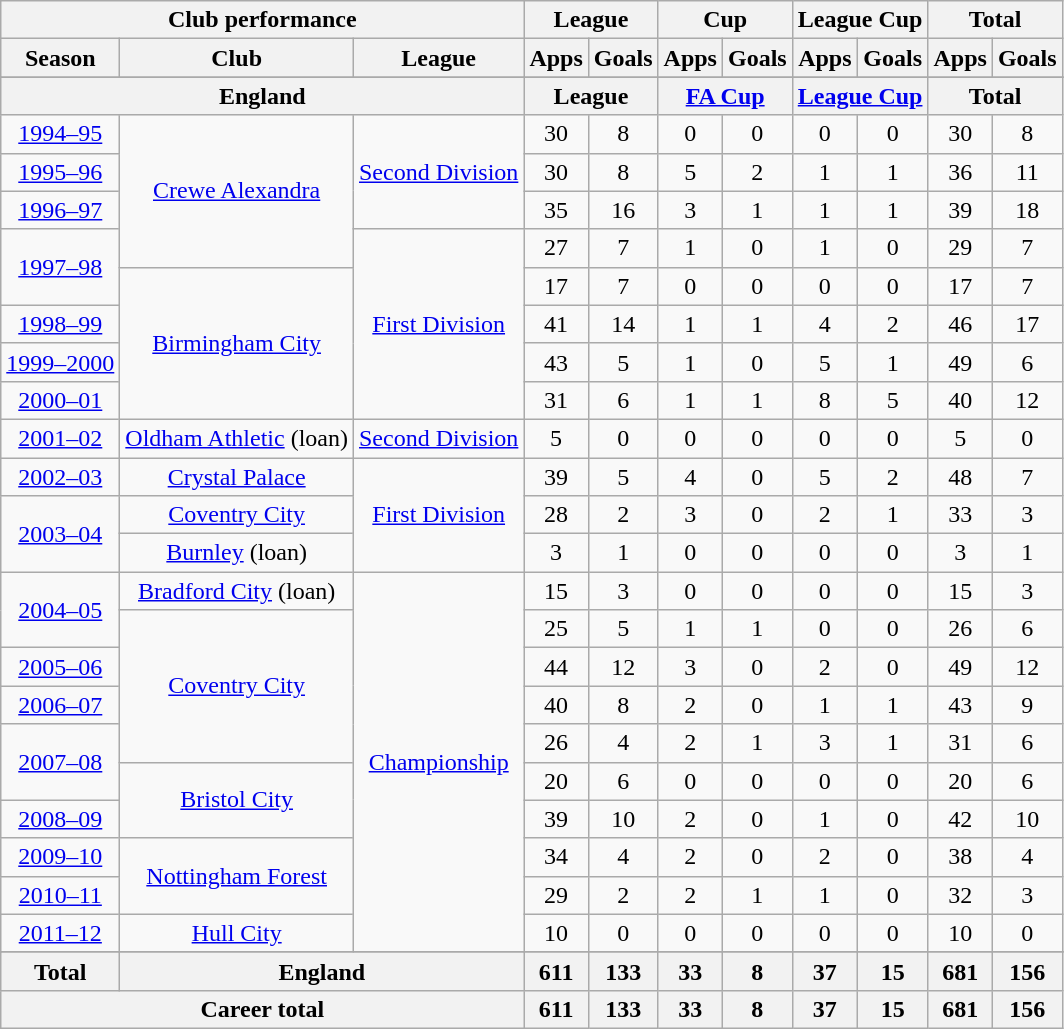<table class="wikitable" style="text-align:center">
<tr>
<th colspan=3>Club performance</th>
<th colspan=2>League</th>
<th colspan=2>Cup</th>
<th colspan=2>League Cup</th>
<th colspan=2>Total</th>
</tr>
<tr>
<th>Season</th>
<th>Club</th>
<th>League</th>
<th>Apps</th>
<th>Goals</th>
<th>Apps</th>
<th>Goals</th>
<th>Apps</th>
<th>Goals</th>
<th>Apps</th>
<th>Goals</th>
</tr>
<tr>
</tr>
<tr>
<th colspan=3>England</th>
<th colspan=2>League</th>
<th colspan=2><a href='#'>FA Cup</a></th>
<th colspan=2><a href='#'>League Cup</a></th>
<th colspan=2>Total</th>
</tr>
<tr>
<td><a href='#'>1994–95</a></td>
<td rowspan="4"><a href='#'>Crewe Alexandra</a></td>
<td rowspan="3"><a href='#'>Second Division</a></td>
<td>30</td>
<td>8</td>
<td>0</td>
<td>0</td>
<td>0</td>
<td>0</td>
<td>30</td>
<td>8</td>
</tr>
<tr>
<td><a href='#'>1995–96</a></td>
<td>30</td>
<td>8</td>
<td>5</td>
<td>2</td>
<td>1</td>
<td>1</td>
<td>36</td>
<td>11</td>
</tr>
<tr>
<td><a href='#'>1996–97</a></td>
<td>35</td>
<td>16</td>
<td>3</td>
<td>1</td>
<td>1</td>
<td>1</td>
<td>39</td>
<td>18</td>
</tr>
<tr>
<td rowspan="2"><a href='#'>1997–98</a></td>
<td rowspan="5"><a href='#'>First Division</a></td>
<td>27</td>
<td>7</td>
<td>1</td>
<td>0</td>
<td>1</td>
<td>0</td>
<td>29</td>
<td>7</td>
</tr>
<tr>
<td rowspan="4"><a href='#'>Birmingham City</a></td>
<td>17</td>
<td>7</td>
<td>0</td>
<td>0</td>
<td>0</td>
<td>0</td>
<td>17</td>
<td>7</td>
</tr>
<tr>
<td><a href='#'>1998–99</a></td>
<td>41</td>
<td>14</td>
<td>1</td>
<td>1</td>
<td>4</td>
<td>2</td>
<td>46</td>
<td>17</td>
</tr>
<tr>
<td><a href='#'>1999–2000</a></td>
<td>43</td>
<td>5</td>
<td>1</td>
<td>0</td>
<td>5</td>
<td>1</td>
<td>49</td>
<td>6</td>
</tr>
<tr>
<td><a href='#'>2000–01</a></td>
<td>31</td>
<td>6</td>
<td>1</td>
<td>1</td>
<td>8</td>
<td>5</td>
<td>40</td>
<td>12</td>
</tr>
<tr>
<td><a href='#'>2001–02</a></td>
<td><a href='#'>Oldham Athletic</a> (loan)</td>
<td><a href='#'>Second Division</a></td>
<td>5</td>
<td>0</td>
<td>0</td>
<td>0</td>
<td>0</td>
<td>0</td>
<td>5</td>
<td>0</td>
</tr>
<tr>
<td><a href='#'>2002–03</a></td>
<td><a href='#'>Crystal Palace</a></td>
<td rowspan="3"><a href='#'>First Division</a></td>
<td>39</td>
<td>5</td>
<td>4</td>
<td>0</td>
<td>5</td>
<td>2</td>
<td>48</td>
<td>7</td>
</tr>
<tr>
<td rowspan="2"><a href='#'>2003–04</a></td>
<td><a href='#'>Coventry City</a></td>
<td>28</td>
<td>2</td>
<td>3</td>
<td>0</td>
<td>2</td>
<td>1</td>
<td>33</td>
<td>3</td>
</tr>
<tr>
<td><a href='#'>Burnley</a> (loan)</td>
<td>3</td>
<td>1</td>
<td>0</td>
<td>0</td>
<td>0</td>
<td>0</td>
<td>3</td>
<td>1</td>
</tr>
<tr>
<td rowspan="2"><a href='#'>2004–05</a></td>
<td><a href='#'>Bradford City</a> (loan)</td>
<td rowspan="10"><a href='#'>Championship</a></td>
<td>15</td>
<td>3</td>
<td>0</td>
<td>0</td>
<td>0</td>
<td>0</td>
<td>15</td>
<td>3</td>
</tr>
<tr>
<td rowspan="4"><a href='#'>Coventry City</a></td>
<td>25</td>
<td>5</td>
<td>1</td>
<td>1</td>
<td>0</td>
<td>0</td>
<td>26</td>
<td>6</td>
</tr>
<tr>
<td><a href='#'>2005–06</a></td>
<td>44</td>
<td>12</td>
<td>3</td>
<td>0</td>
<td>2</td>
<td>0</td>
<td>49</td>
<td>12</td>
</tr>
<tr>
<td><a href='#'>2006–07</a></td>
<td>40</td>
<td>8</td>
<td>2</td>
<td>0</td>
<td>1</td>
<td>1</td>
<td>43</td>
<td>9</td>
</tr>
<tr>
<td rowspan="2"><a href='#'>2007–08</a></td>
<td>26</td>
<td>4</td>
<td>2</td>
<td>1</td>
<td>3</td>
<td>1</td>
<td>31</td>
<td>6</td>
</tr>
<tr>
<td rowspan="2"><a href='#'>Bristol City</a></td>
<td>20</td>
<td>6</td>
<td>0</td>
<td>0</td>
<td>0</td>
<td>0</td>
<td>20</td>
<td>6</td>
</tr>
<tr>
<td><a href='#'>2008–09</a></td>
<td>39</td>
<td>10</td>
<td>2</td>
<td>0</td>
<td>1</td>
<td>0</td>
<td>42</td>
<td>10</td>
</tr>
<tr>
<td><a href='#'>2009–10</a></td>
<td rowspan="2"><a href='#'>Nottingham Forest</a></td>
<td>34</td>
<td>4</td>
<td>2</td>
<td>0</td>
<td>2</td>
<td>0</td>
<td>38</td>
<td>4</td>
</tr>
<tr>
<td><a href='#'>2010–11</a></td>
<td>29</td>
<td>2</td>
<td>2</td>
<td>1</td>
<td>1</td>
<td>0</td>
<td>32</td>
<td>3</td>
</tr>
<tr>
<td><a href='#'>2011–12</a></td>
<td><a href='#'>Hull City</a></td>
<td>10</td>
<td>0</td>
<td>0</td>
<td>0</td>
<td>0</td>
<td>0</td>
<td>10</td>
<td>0</td>
</tr>
<tr>
</tr>
<tr>
<th rowspan=1>Total</th>
<th colspan=2>England</th>
<th>611</th>
<th>133</th>
<th>33</th>
<th>8</th>
<th>37</th>
<th>15</th>
<th>681</th>
<th>156</th>
</tr>
<tr>
<th colspan=3>Career total</th>
<th>611</th>
<th>133</th>
<th>33</th>
<th>8</th>
<th>37</th>
<th>15</th>
<th>681</th>
<th>156</th>
</tr>
</table>
